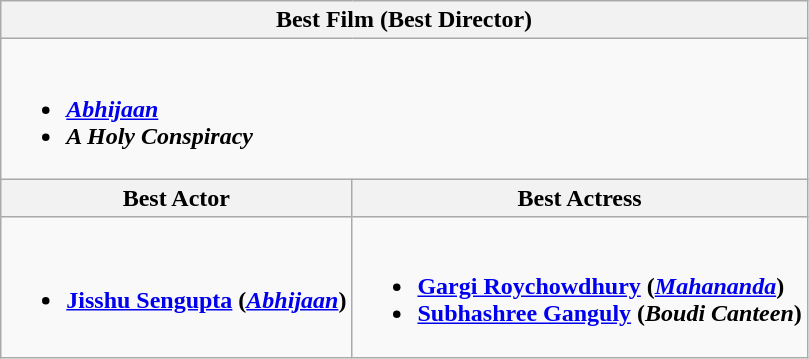<table class="wikitable">
<tr>
<th colspan=2>Best Film (Best Director)</th>
</tr>
<tr>
<td colspan=2><br><ul><li><strong><em><a href='#'>Abhijaan</a></em></strong></li><li><strong><em>A Holy Conspiracy</em></strong></li></ul></td>
</tr>
<tr>
<th>Best Actor</th>
<th>Best Actress</th>
</tr>
<tr>
<td><br><ul><li><strong><a href='#'>Jisshu Sengupta</a> (<em><a href='#'>Abhijaan</a></em>)</strong></li></ul></td>
<td><br><ul><li><strong><a href='#'>Gargi Roychowdhury</a> (<em><a href='#'>Mahananda</a></em>)</strong></li><li><strong><a href='#'>Subhashree Ganguly</a> (<em>Boudi Canteen</em>)</strong></li></ul></td>
</tr>
</table>
